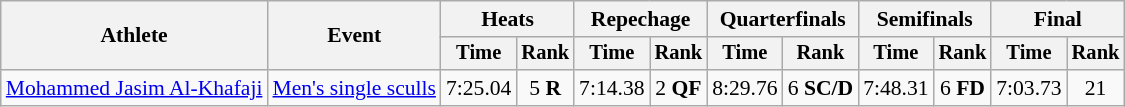<table class="wikitable" style="font-size:90%">
<tr>
<th rowspan=2>Athlete</th>
<th rowspan=2>Event</th>
<th colspan="2">Heats</th>
<th colspan="2">Repechage</th>
<th colspan=2>Quarterfinals</th>
<th colspan="2">Semifinals</th>
<th colspan="2">Final</th>
</tr>
<tr style="font-size:95%">
<th>Time</th>
<th>Rank</th>
<th>Time</th>
<th>Rank</th>
<th>Time</th>
<th>Rank</th>
<th>Time</th>
<th>Rank</th>
<th>Time</th>
<th>Rank</th>
</tr>
<tr align=center>
<td align=left><a href='#'>Mohammed Jasim Al-Khafaji</a></td>
<td align=left><a href='#'>Men's single sculls</a></td>
<td>7:25.04</td>
<td>5 <strong>R</strong></td>
<td>7:14.38</td>
<td>2 <strong>QF</strong></td>
<td>8:29.76</td>
<td>6 <strong>SC/D</strong></td>
<td>7:48.31</td>
<td>6 <strong>FD</strong></td>
<td>7:03.73</td>
<td>21</td>
</tr>
</table>
